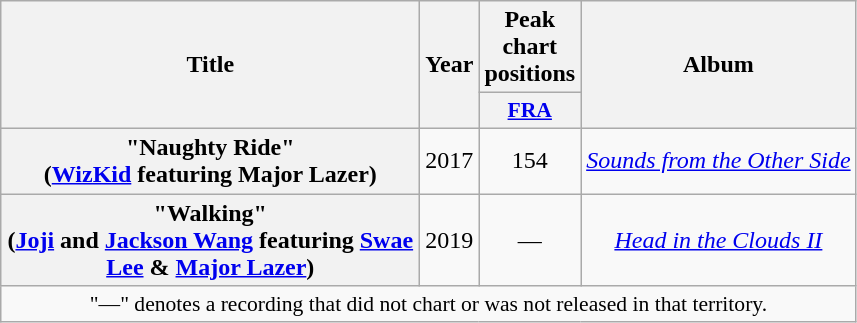<table class="wikitable plainrowheaders" style="text-align:center;" border="1">
<tr>
<th scope="col" rowspan="2" style="width:17em;">Title</th>
<th scope="col" rowspan="2">Year</th>
<th scope="col">Peak chart positions</th>
<th scope="col" rowspan="2">Album</th>
</tr>
<tr>
<th scope="col" style="width:2.5em;font-size:90%;"><a href='#'>FRA</a><br></th>
</tr>
<tr>
<th scope="row">"Naughty Ride"<br><span>(<a href='#'>WizKid</a> featuring Major Lazer)</span></th>
<td>2017</td>
<td>154</td>
<td><em><a href='#'>Sounds from the Other Side</a></em></td>
</tr>
<tr>
<th scope="row">"Walking"<br><span>(<a href='#'>Joji</a> and <a href='#'>Jackson Wang</a> featuring <a href='#'>Swae Lee</a> & <a href='#'>Major Lazer</a>)</span></th>
<td>2019</td>
<td>—</td>
<td><em><a href='#'>Head in the Clouds II</a></em></td>
</tr>
<tr>
<td colspan="6" style="font-size:90%">"—" denotes a recording that did not chart or was not released in that territory.</td>
</tr>
</table>
